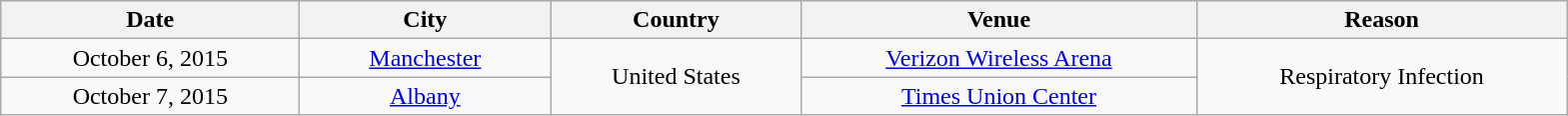<table class="wikitable" style="text-align:center;">
<tr>
<th scope="col" style="width:12em;">Date</th>
<th scope="col" style="width:10em;">City</th>
<th scope="col" style="width:10em;">Country</th>
<th scope="col" style="width:16em;">Venue</th>
<th scope="col" style="width:15em;">Reason</th>
</tr>
<tr>
<td>October 6, 2015</td>
<td><a href='#'>Manchester</a></td>
<td rowspan="2">United States</td>
<td><a href='#'>Verizon Wireless Arena</a></td>
<td rowspan="2">Respiratory Infection</td>
</tr>
<tr>
<td>October 7, 2015</td>
<td><a href='#'>Albany</a></td>
<td><a href='#'>Times Union Center</a></td>
</tr>
</table>
